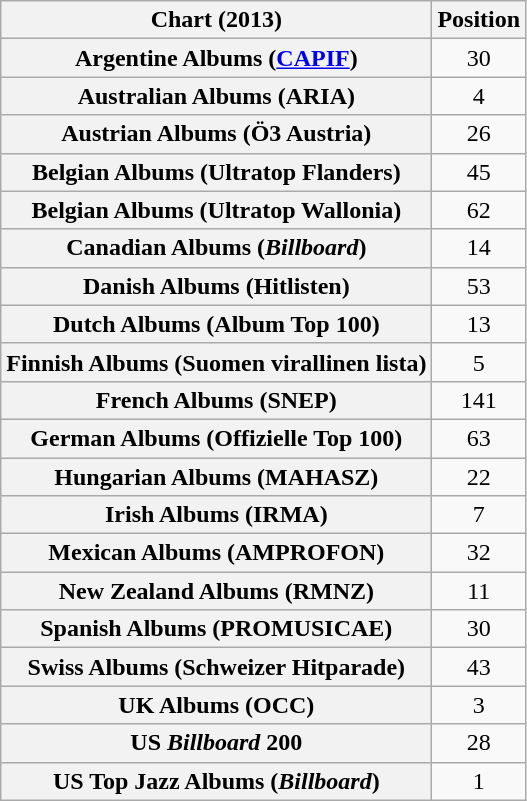<table class="wikitable sortable plainrowheaders" style="text-align:center">
<tr>
<th scope="col">Chart (2013)</th>
<th scope="col">Position</th>
</tr>
<tr>
<th scope="row">Argentine Albums (<a href='#'>CAPIF</a>)</th>
<td>30</td>
</tr>
<tr>
<th scope="row">Australian Albums (ARIA)</th>
<td>4</td>
</tr>
<tr>
<th scope="row">Austrian Albums (Ö3 Austria)</th>
<td>26</td>
</tr>
<tr>
<th scope="row">Belgian Albums (Ultratop Flanders)</th>
<td>45</td>
</tr>
<tr>
<th scope="row">Belgian Albums (Ultratop Wallonia)</th>
<td>62</td>
</tr>
<tr>
<th scope="row">Canadian Albums (<em>Billboard</em>)</th>
<td>14</td>
</tr>
<tr>
<th scope="row">Danish Albums (Hitlisten)</th>
<td>53</td>
</tr>
<tr>
<th scope="row">Dutch Albums (Album Top 100)</th>
<td>13</td>
</tr>
<tr>
<th scope="row">Finnish Albums (Suomen virallinen lista)</th>
<td>5</td>
</tr>
<tr>
<th scope="row">French Albums (SNEP)</th>
<td>141</td>
</tr>
<tr>
<th scope="row">German Albums (Offizielle Top 100)</th>
<td>63</td>
</tr>
<tr>
<th scope="row">Hungarian Albums (MAHASZ)</th>
<td>22</td>
</tr>
<tr>
<th scope="row">Irish Albums (IRMA)</th>
<td>7</td>
</tr>
<tr>
<th scope="row">Mexican Albums (AMPROFON)</th>
<td>32</td>
</tr>
<tr>
<th scope="row">New Zealand Albums (RMNZ)</th>
<td>11</td>
</tr>
<tr>
<th scope="row">Spanish Albums (PROMUSICAE)</th>
<td>30</td>
</tr>
<tr>
<th scope="row">Swiss Albums (Schweizer Hitparade)</th>
<td>43</td>
</tr>
<tr>
<th scope="row">UK Albums (OCC)</th>
<td>3</td>
</tr>
<tr>
<th scope="row">US <em>Billboard</em> 200</th>
<td>28</td>
</tr>
<tr>
<th scope="row">US Top Jazz Albums (<em>Billboard</em>)</th>
<td>1</td>
</tr>
</table>
